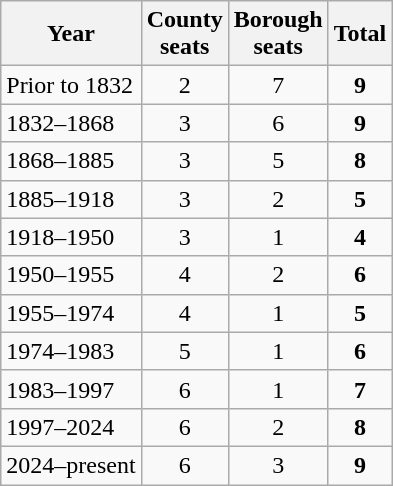<table class="wikitable">
<tr>
<th>Year</th>
<th>County<br>seats</th>
<th>Borough<br>seats</th>
<th>Total</th>
</tr>
<tr>
<td>Prior to 1832</td>
<td align="center">2</td>
<td align="center">7</td>
<td align="center"><strong>9</strong></td>
</tr>
<tr>
<td>1832–1868</td>
<td align="center">3</td>
<td align="center">6</td>
<td align="center"><strong>9</strong></td>
</tr>
<tr>
<td>1868–1885</td>
<td align="center">3</td>
<td align="center">5</td>
<td align="center"><strong>8</strong></td>
</tr>
<tr>
<td>1885–1918</td>
<td align="center">3</td>
<td align="center">2</td>
<td align="center"><strong>5</strong></td>
</tr>
<tr>
<td>1918–1950</td>
<td align="center">3</td>
<td align="center">1</td>
<td align="center"><strong>4</strong></td>
</tr>
<tr>
<td>1950–1955</td>
<td align="center">4</td>
<td align="center">2</td>
<td align="center"><strong>6</strong></td>
</tr>
<tr>
<td>1955–1974</td>
<td align="center">4</td>
<td align="center">1</td>
<td align="center"><strong>5</strong></td>
</tr>
<tr>
<td>1974–1983</td>
<td align="center">5</td>
<td align="center">1</td>
<td align="center"><strong>6</strong></td>
</tr>
<tr>
<td>1983–1997</td>
<td align="center">6</td>
<td align="center">1</td>
<td align="center"><strong>7</strong></td>
</tr>
<tr>
<td>1997–2024</td>
<td align="center">6</td>
<td align="center">2</td>
<td align="center"><strong>8</strong></td>
</tr>
<tr>
<td>2024–present</td>
<td align="center">6</td>
<td align="center">3</td>
<td align="center"><strong>9</strong></td>
</tr>
</table>
